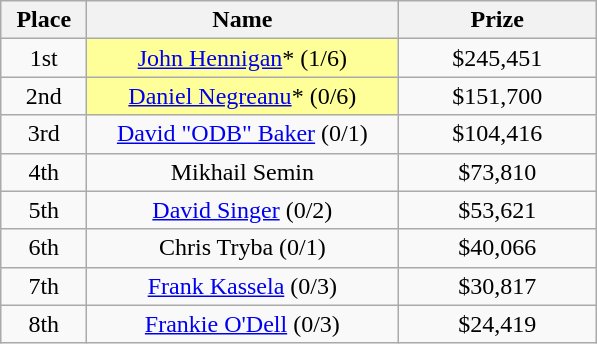<table class="wikitable">
<tr>
<th width="50">Place</th>
<th width="200">Name</th>
<th width="125">Prize</th>
</tr>
<tr>
<td align = "center">1st</td>
<td align = "center" "center" bgcolor="#FFFF99"><a href='#'>John Hennigan</a>* (1/6)</td>
<td align = "center">$245,451</td>
</tr>
<tr>
<td align = "center">2nd</td>
<td align = "center" "center" bgcolor="#FFFF99"><a href='#'>Daniel Negreanu</a>* (0/6)</td>
<td align = "center">$151,700</td>
</tr>
<tr>
<td align = "center">3rd</td>
<td align = "center"><a href='#'>David "ODB" Baker</a> (0/1)</td>
<td align = "center">$104,416</td>
</tr>
<tr>
<td align = "center">4th</td>
<td align = "center">Mikhail Semin</td>
<td align = "center">$73,810</td>
</tr>
<tr>
<td align = "center">5th</td>
<td align = "center"><a href='#'>David Singer</a> (0/2)</td>
<td align = "center">$53,621</td>
</tr>
<tr>
<td align = "center">6th</td>
<td align = "center">Chris Tryba (0/1)</td>
<td align = "center">$40,066</td>
</tr>
<tr>
<td align = "center">7th</td>
<td align = "center"><a href='#'>Frank Kassela</a> (0/3)</td>
<td align = "center">$30,817</td>
</tr>
<tr>
<td align = "center">8th</td>
<td align = "center"><a href='#'>Frankie O'Dell</a> (0/3)</td>
<td align = "center">$24,419</td>
</tr>
</table>
